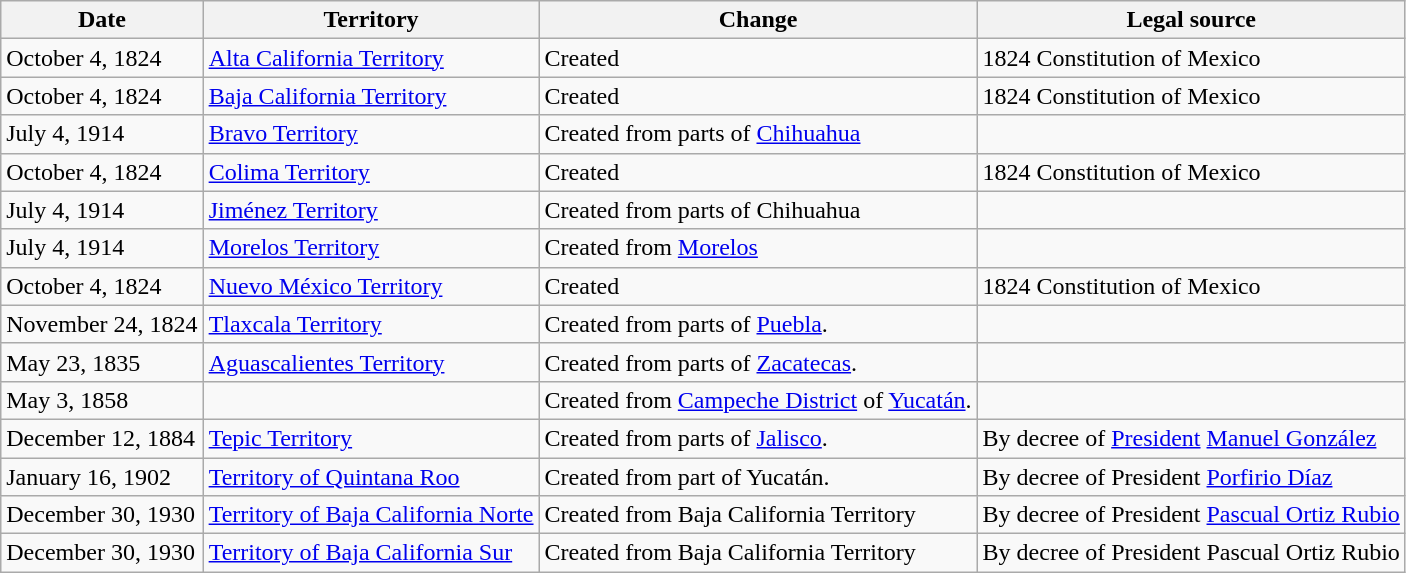<table class="wikitable sortable">
<tr>
<th>Date</th>
<th>Territory</th>
<th>Change</th>
<th>Legal source</th>
</tr>
<tr>
<td>October 4, 1824</td>
<td><a href='#'>Alta California Territory</a></td>
<td>Created</td>
<td>1824 Constitution of Mexico</td>
</tr>
<tr>
<td>October 4, 1824</td>
<td><a href='#'>Baja California Territory</a></td>
<td>Created</td>
<td>1824 Constitution of Mexico</td>
</tr>
<tr>
<td>July 4, 1914</td>
<td><a href='#'>Bravo Territory</a></td>
<td>Created from parts of <a href='#'>Chihuahua</a></td>
<td></td>
</tr>
<tr>
<td>October 4, 1824</td>
<td><a href='#'>Colima Territory</a></td>
<td>Created</td>
<td>1824 Constitution of Mexico</td>
</tr>
<tr>
<td>July 4, 1914</td>
<td><a href='#'>Jiménez Territory</a></td>
<td>Created from parts of Chihuahua</td>
<td></td>
</tr>
<tr>
<td>July 4, 1914</td>
<td><a href='#'>Morelos Territory</a></td>
<td>Created from <a href='#'>Morelos</a></td>
<td></td>
</tr>
<tr>
<td>October 4, 1824</td>
<td><a href='#'>Nuevo México Territory</a></td>
<td>Created</td>
<td>1824 Constitution of Mexico</td>
</tr>
<tr>
<td>November 24, 1824</td>
<td><a href='#'>Tlaxcala Territory</a></td>
<td>Created from parts of <a href='#'>Puebla</a>.</td>
<td></td>
</tr>
<tr>
<td>May 23, 1835</td>
<td><a href='#'>Aguascalientes Territory</a></td>
<td>Created from parts of <a href='#'>Zacatecas</a>.</td>
<td></td>
</tr>
<tr>
<td>May 3, 1858</td>
<td></td>
<td>Created from <a href='#'>Campeche District</a> of <a href='#'>Yucatán</a>.</td>
<td></td>
</tr>
<tr>
<td>December 12, 1884</td>
<td><a href='#'>Tepic Territory</a></td>
<td>Created from parts of <a href='#'>Jalisco</a>.</td>
<td>By decree of <a href='#'>President</a> <a href='#'>Manuel González</a></td>
</tr>
<tr>
<td>January 16, 1902</td>
<td><a href='#'>Territory of Quintana Roo</a></td>
<td>Created from part of Yucatán.</td>
<td>By decree of President <a href='#'>Porfirio Díaz</a></td>
</tr>
<tr>
<td>December 30, 1930</td>
<td><a href='#'>Territory of Baja California Norte</a></td>
<td>Created from Baja California Territory</td>
<td>By decree of President <a href='#'>Pascual Ortiz Rubio</a></td>
</tr>
<tr>
<td>December 30, 1930</td>
<td><a href='#'>Territory of Baja California Sur</a></td>
<td>Created from Baja California Territory</td>
<td>By decree of President Pascual Ortiz Rubio</td>
</tr>
</table>
